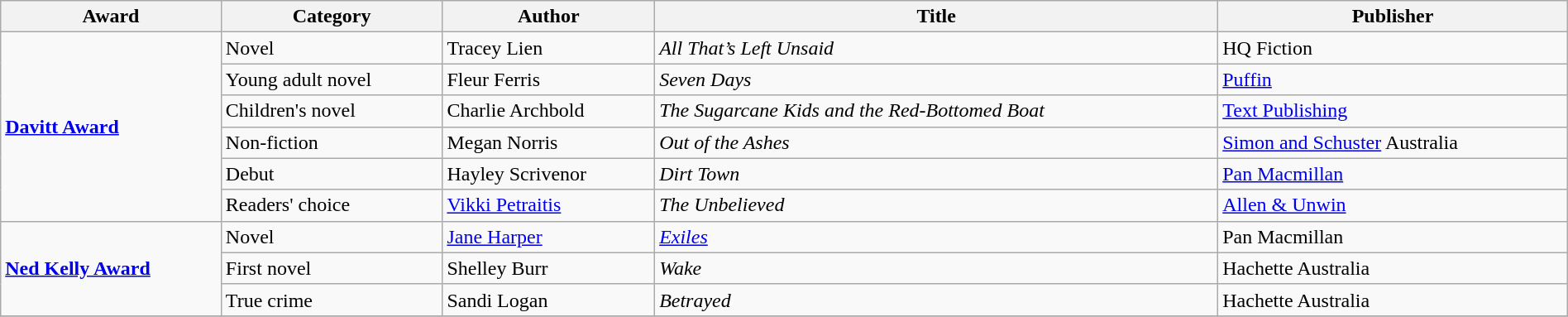<table class="wikitable" width=100%>
<tr>
<th>Award</th>
<th>Category</th>
<th>Author</th>
<th>Title</th>
<th>Publisher</th>
</tr>
<tr>
<td rowspan=6><strong><a href='#'>Davitt Award</a></strong></td>
<td>Novel</td>
<td>Tracey Lien</td>
<td><em>All That’s Left Unsaid</em></td>
<td>HQ Fiction</td>
</tr>
<tr>
<td>Young adult novel</td>
<td>Fleur Ferris</td>
<td><em>Seven Days</em></td>
<td><a href='#'>Puffin</a></td>
</tr>
<tr>
<td>Children's novel</td>
<td>Charlie Archbold</td>
<td><em>The Sugarcane Kids and the Red-Bottomed Boat</em></td>
<td><a href='#'>Text Publishing</a></td>
</tr>
<tr>
<td>Non-fiction</td>
<td>Megan Norris</td>
<td><em>Out of the Ashes</em></td>
<td><a href='#'>Simon and Schuster</a> Australia</td>
</tr>
<tr>
<td>Debut</td>
<td>Hayley Scrivenor</td>
<td><em>Dirt Town</em></td>
<td><a href='#'>Pan Macmillan</a></td>
</tr>
<tr>
<td>Readers' choice</td>
<td><a href='#'>Vikki Petraitis</a></td>
<td><em>The Unbelieved</em></td>
<td><a href='#'>Allen & Unwin</a></td>
</tr>
<tr>
<td rowspan=3><strong><a href='#'>Ned Kelly Award</a></strong></td>
<td>Novel</td>
<td><a href='#'>Jane Harper</a></td>
<td><em><a href='#'>Exiles</a></em></td>
<td>Pan Macmillan</td>
</tr>
<tr>
<td>First novel</td>
<td>Shelley Burr</td>
<td><em>Wake</em></td>
<td>Hachette Australia</td>
</tr>
<tr>
<td>True crime</td>
<td>Sandi Logan</td>
<td><em>Betrayed</em></td>
<td>Hachette Australia</td>
</tr>
<tr>
</tr>
</table>
